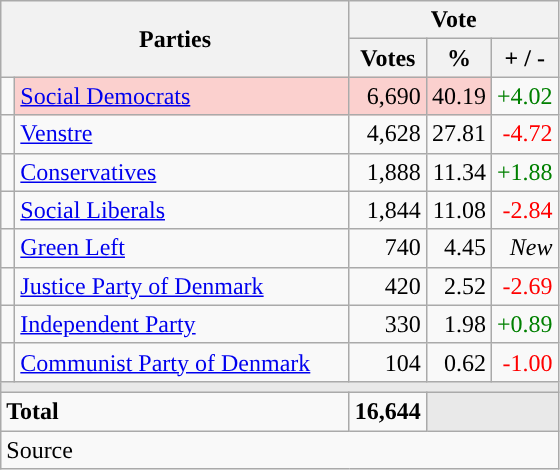<table class="wikitable" style="text-align:right;">
<tr>
<th style="text-align:centre;" rowspan="2" colspan="2" width="225">Parties</th>
<th colspan="3">Vote</th>
</tr>
<tr>
<th width="15">Votes</th>
<th width="15">%</th>
<th width="15">+ / -</th>
</tr>
<tr>
<td width="2" style="color:inherit;background:"></td>
<td bgcolor=#fbd0ce  align="left"><a href='#'>Social Democrats</a></td>
<td bgcolor=#fbd0ce>6,690</td>
<td bgcolor=#fbd0ce>40.19</td>
<td style=color:green;>+4.02</td>
</tr>
<tr>
<td width="2" style="color:inherit;background:"></td>
<td align="left"><a href='#'>Venstre</a></td>
<td>4,628</td>
<td>27.81</td>
<td style=color:red;>-4.72</td>
</tr>
<tr>
<td width="2" style="color:inherit;background:"></td>
<td align="left"><a href='#'>Conservatives</a></td>
<td>1,888</td>
<td>11.34</td>
<td style=color:green;>+1.88</td>
</tr>
<tr>
<td width="2" style="color:inherit;background:"></td>
<td align="left"><a href='#'>Social Liberals</a></td>
<td>1,844</td>
<td>11.08</td>
<td style=color:red;>-2.84</td>
</tr>
<tr>
<td width="2" style="color:inherit;background:"></td>
<td align="left"><a href='#'>Green Left</a></td>
<td>740</td>
<td>4.45</td>
<td><em>New</em></td>
</tr>
<tr>
<td width="2" style="color:inherit;background:"></td>
<td align="left"><a href='#'>Justice Party of Denmark</a></td>
<td>420</td>
<td>2.52</td>
<td style=color:red;>-2.69</td>
</tr>
<tr>
<td width="2" style="color:inherit;background:"></td>
<td align="left"><a href='#'>Independent Party</a></td>
<td>330</td>
<td>1.98</td>
<td style=color:green;>+0.89</td>
</tr>
<tr>
<td width="2" style="color:inherit;background:"></td>
<td align="left"><a href='#'>Communist Party of Denmark</a></td>
<td>104</td>
<td>0.62</td>
<td style=color:red;>-1.00</td>
</tr>
<tr>
<td colspan="7" bgcolor="#E9E9E9"></td>
</tr>
<tr>
<td align="left" colspan="2"><strong>Total</strong></td>
<td><strong>16,644</strong></td>
<td bgcolor="#E9E9E9" colspan="2"></td>
</tr>
<tr>
<td align="left" colspan="6">Source</td>
</tr>
</table>
